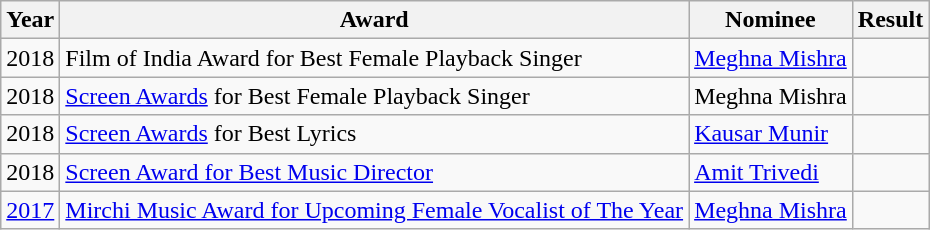<table class="wikitable">
<tr>
<th>Year</th>
<th>Award</th>
<th>Nominee</th>
<th>Result</th>
</tr>
<tr>
<td>2018</td>
<td>Film of India Award for Best Female Playback Singer</td>
<td><a href='#'>Meghna Mishra</a></td>
<td></td>
</tr>
<tr>
<td>2018</td>
<td><a href='#'>Screen Awards</a> for Best Female Playback Singer </td>
<td>Meghna Mishra</td>
<td></td>
</tr>
<tr>
<td>2018</td>
<td><a href='#'>Screen Awards</a> for Best Lyrics</td>
<td><a href='#'>Kausar Munir</a></td>
<td></td>
</tr>
<tr>
<td>2018</td>
<td><a href='#'>Screen Award for Best Music Director</a></td>
<td><a href='#'>Amit Trivedi</a></td>
<td></td>
</tr>
<tr>
<td><a href='#'>2017</a></td>
<td><a href='#'>Mirchi Music Award for Upcoming Female Vocalist of The Year</a></td>
<td><a href='#'>Meghna Mishra</a></td>
<td></td>
</tr>
</table>
